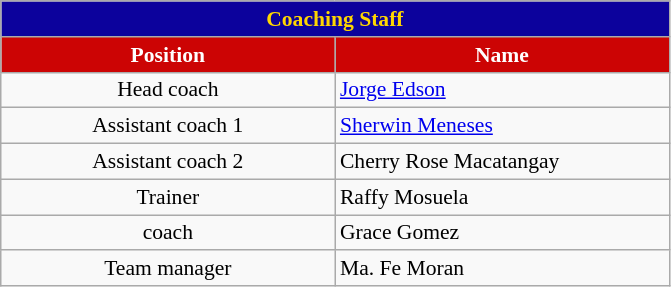<table class="wikitable" style="font-size:90%; text-align:center;">
<tr>
<th colspan="5" style= "background:#0C029C; color:gold; text-align:center"><strong>Coaching Staff</strong></th>
</tr>
<tr>
<th style="width:15em; background:#CC0404; color:white;">Position</th>
<th style="width:15em; background:#CC0404; color:white;">Name</th>
</tr>
<tr>
<td>Head coach</td>
<td align="left"> <a href='#'>Jorge Edson</a></td>
</tr>
<tr>
<td>Assistant coach 1</td>
<td align="left"> <a href='#'>Sherwin Meneses</a></td>
</tr>
<tr>
<td>Assistant coach 2</td>
<td align="left"> Cherry Rose Macatangay</td>
</tr>
<tr>
<td>Trainer</td>
<td align="left"> Raffy Mosuela</td>
</tr>
<tr>
<td> coach</td>
<td align="left"> Grace Gomez</td>
</tr>
<tr>
<td>Team manager</td>
<td align="left"> Ma. Fe Moran</td>
</tr>
</table>
